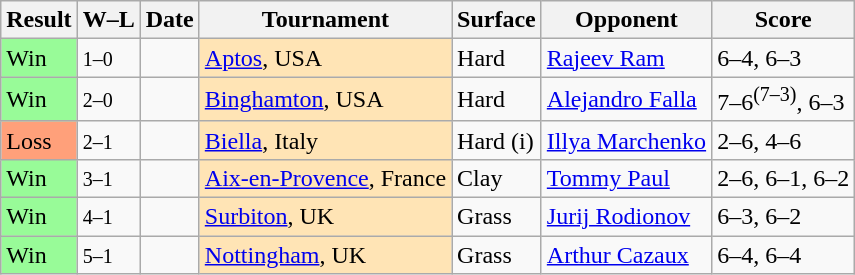<table class="sortable wikitable">
<tr>
<th>Result</th>
<th class="unsortable">W–L</th>
<th>Date</th>
<th>Tournament</th>
<th>Surface</th>
<th>Opponent</th>
<th class="unsortable">Score</th>
</tr>
<tr>
<td bgcolor=98FB98>Win</td>
<td><small>1–0</small></td>
<td></td>
<td style="background:moccasin;"><a href='#'>Aptos</a>, USA</td>
<td>Hard</td>
<td> <a href='#'>Rajeev Ram</a></td>
<td>6–4, 6–3</td>
</tr>
<tr>
<td bgcolor=98FB98>Win</td>
<td><small>2–0</small></td>
<td></td>
<td style="background:moccasin;"><a href='#'>Binghamton</a>, USA</td>
<td>Hard</td>
<td> <a href='#'>Alejandro Falla</a></td>
<td>7–6<sup>(7–3)</sup>, 6–3</td>
</tr>
<tr>
<td bgcolor=FFA07A>Loss</td>
<td><small>2–1</small></td>
<td><a href='#'></a></td>
<td style="background:moccasin;"><a href='#'>Biella</a>, Italy</td>
<td>Hard (i)</td>
<td> <a href='#'>Illya Marchenko</a></td>
<td>2–6, 4–6</td>
</tr>
<tr>
<td bgcolor=98FB98>Win</td>
<td><small>3–1</small></td>
<td><a href='#'></a></td>
<td style="background:moccasin;"><a href='#'>Aix-en-Provence</a>, France</td>
<td>Clay</td>
<td> <a href='#'>Tommy Paul</a></td>
<td>2–6, 6–1, 6–2</td>
</tr>
<tr>
<td bgcolor=98FB98>Win</td>
<td><small>4–1</small></td>
<td><a href='#'></a></td>
<td style="background:moccasin;"><a href='#'>Surbiton</a>, UK</td>
<td>Grass</td>
<td> <a href='#'>Jurij Rodionov</a></td>
<td>6–3, 6–2</td>
</tr>
<tr>
<td bgcolor=98FB98>Win</td>
<td><small>5–1</small></td>
<td><a href='#'></a></td>
<td style="background:moccasin;"><a href='#'>Nottingham</a>, UK</td>
<td>Grass</td>
<td> <a href='#'>Arthur Cazaux</a></td>
<td>6–4, 6–4</td>
</tr>
</table>
